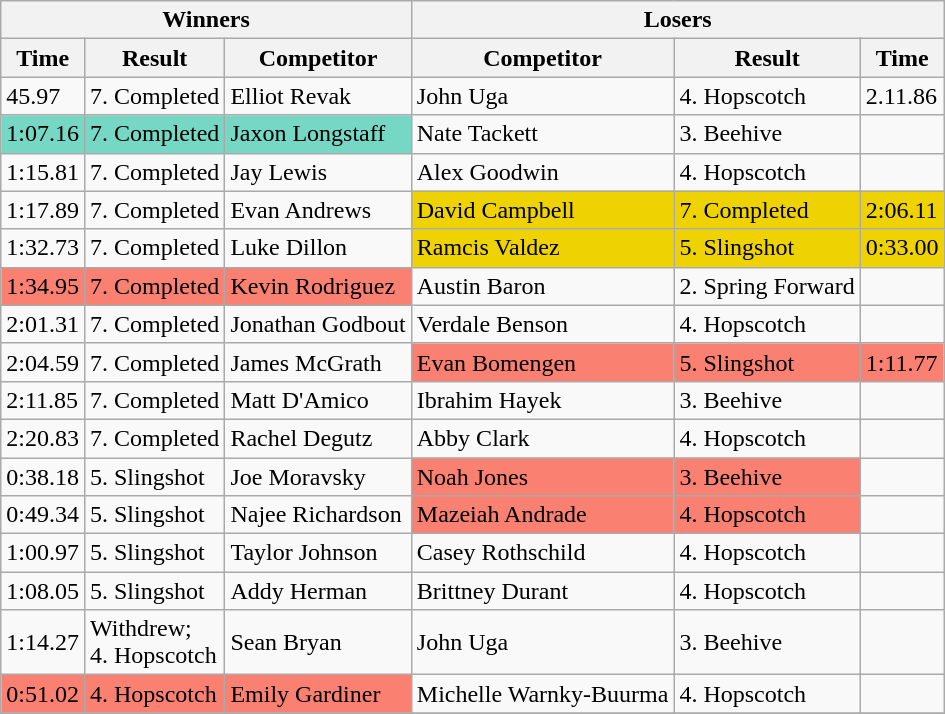<table class="wikitable sortable mw-collapsible">
<tr>
<th Colspan="3">Winners</th>
<th Colspan="3">Losers</th>
</tr>
<tr>
<th>Time</th>
<th>Result</th>
<th>Competitor</th>
<th>Competitor</th>
<th>Result</th>
<th>Time</th>
</tr>
<tr>
<td>45.97</td>
<td>7. Completed</td>
<td>Elliot Revak</td>
<td>John Uga</td>
<td>4. Hopscotch</td>
<td>2.11.86</td>
</tr>
<tr>
<td style="background-color:#76D7C4">1:07.16</td>
<td style="background-color:#76D7C4">7. Completed</td>
<td style="background-color:#76D7C4">Jaxon Longstaff</td>
<td>Nate Tackett</td>
<td>3. Beehive</td>
<td></td>
</tr>
<tr>
<td>1:15.81</td>
<td>7. Completed</td>
<td>Jay Lewis</td>
<td>Alex Goodwin</td>
<td>4. Hopscotch</td>
<td></td>
</tr>
<tr>
<td>1:17.89</td>
<td>7. Completed</td>
<td>Evan Andrews</td>
<td style="background-color:#EED202">David Campbell</td>
<td style="background-color:#EED202">7. Completed</td>
<td style="background-color:#EED202">2:06.11</td>
</tr>
<tr>
<td>1:32.73</td>
<td>7. Completed</td>
<td>Luke Dillon</td>
<td style="background-color:#EED202">Ramcis Valdez</td>
<td style="background-color:#EED202">5. Slingshot</td>
<td style="background-color:#EED202">0:33.00</td>
</tr>
<tr>
<td style="background-color:#FA8072">1:34.95</td>
<td style="background-color:#FA8072">7. Completed</td>
<td style="background-color:#FA8072">Kevin Rodriguez</td>
<td>Austin Baron</td>
<td>2. Spring Forward</td>
<td></td>
</tr>
<tr>
<td>2:01.31</td>
<td>7. Completed</td>
<td>Jonathan Godbout</td>
<td>Verdale Benson</td>
<td>4. Hopscotch</td>
<td></td>
</tr>
<tr>
<td>2:04.59</td>
<td>7. Completed</td>
<td>James McGrath</td>
<td style="background-color:#FA8072">Evan Bomengen</td>
<td style="background-color:#FA8072">5. Slingshot</td>
<td style="background-color:#FA8072">1:11.77</td>
</tr>
<tr>
<td>2:11.85</td>
<td>7. Completed</td>
<td>Matt D'Amico</td>
<td>Ibrahim Hayek</td>
<td>3. Beehive</td>
<td></td>
</tr>
<tr>
<td>2:20.83</td>
<td>7. Completed</td>
<td>Rachel Degutz</td>
<td>Abby Clark</td>
<td>4. Hopscotch</td>
<td></td>
</tr>
<tr>
<td>0:38.18</td>
<td>5. Slingshot</td>
<td>Joe Moravsky</td>
<td style="background-color:#FA8072">Noah Jones</td>
<td style="background-color:#FA8072">3. Beehive</td>
<td></td>
</tr>
<tr>
<td>0:49.34</td>
<td>5. Slingshot</td>
<td>Najee Richardson</td>
<td style="background-color:#FA8072">Mazeiah Andrade</td>
<td style="background-color:#FA8072">4. Hopscotch</td>
<td></td>
</tr>
<tr>
<td>1:00.97</td>
<td>5. Slingshot</td>
<td>Taylor Johnson</td>
<td>Casey Rothschild</td>
<td>4. Hopscotch</td>
<td></td>
</tr>
<tr>
<td>1:08.05</td>
<td>5. Slingshot</td>
<td>Addy Herman</td>
<td>Brittney Durant</td>
<td>4. Hopscotch</td>
<td></td>
</tr>
<tr>
<td>1:14.27</td>
<td>Withdrew;<br> 4. Hopscotch</td>
<td>Sean Bryan</td>
<td>John Uga</td>
<td>3. Beehive</td>
<td></td>
</tr>
<tr>
<td style="background-color:#FA8072">0:51.02</td>
<td style="background-color:#FA8072">4. Hopscotch</td>
<td style="background-color:#FA8072">Emily Gardiner</td>
<td>Michelle Warnky-Buurma</td>
<td>4. Hopscotch</td>
<td></td>
</tr>
<tr>
</tr>
</table>
